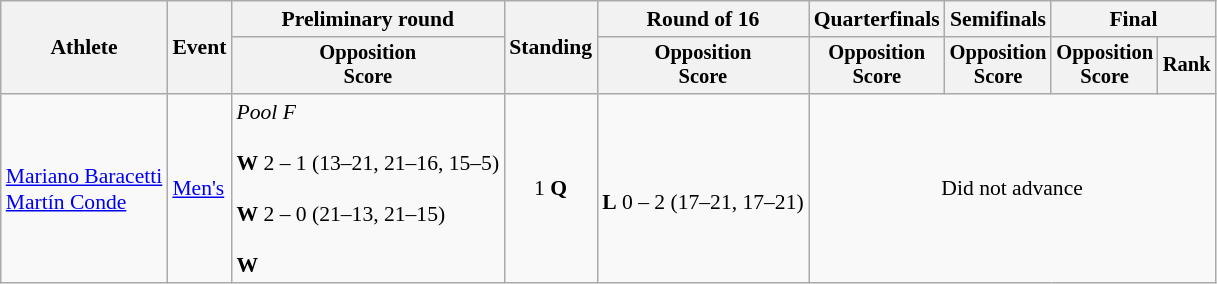<table class=wikitable style="font-size:90%">
<tr>
<th rowspan="2">Athlete</th>
<th rowspan="2">Event</th>
<th>Preliminary round</th>
<th rowspan="2">Standing</th>
<th>Round of 16</th>
<th>Quarterfinals</th>
<th>Semifinals</th>
<th colspan=2>Final</th>
</tr>
<tr style="font-size:95%">
<th>Opposition<br>Score</th>
<th>Opposition<br>Score</th>
<th>Opposition<br>Score</th>
<th>Opposition<br>Score</th>
<th>Opposition<br>Score</th>
<th>Rank</th>
</tr>
<tr align=center>
<td align=left><a href='#'>Mariano Baracetti</a><br><a href='#'>Martín Conde</a></td>
<td align=left><a href='#'>Men's</a></td>
<td align=left><em>Pool F</em><br><br><strong>W</strong> 2 – 1 (13–21, 21–16, 15–5)<br><br><strong>W</strong> 2 – 0 (21–13, 21–15)<br><br><strong>W</strong> </td>
<td>1 <strong>Q</strong></td>
<td><br><strong>L</strong> 0 – 2 (17–21, 17–21)</td>
<td colspan=4>Did not advance</td>
</tr>
</table>
